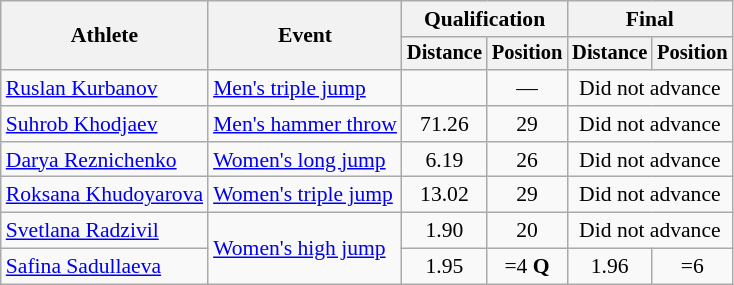<table class=wikitable style="font-size:90%">
<tr>
<th rowspan="2">Athlete</th>
<th rowspan="2">Event</th>
<th colspan="2">Qualification</th>
<th colspan="2">Final</th>
</tr>
<tr style="font-size:95%">
<th>Distance</th>
<th>Position</th>
<th>Distance</th>
<th>Position</th>
</tr>
<tr align=center>
<td align=left><a href='#'>Ruslan Kurbanov</a></td>
<td align=left><a href='#'>Men's triple jump</a></td>
<td></td>
<td>—</td>
<td colspan="2">Did not advance</td>
</tr>
<tr align=center>
<td align=left><a href='#'>Suhrob Khodjaev</a></td>
<td align=left><a href='#'>Men's hammer throw</a></td>
<td>71.26</td>
<td>29</td>
<td colspan="2">Did not advance</td>
</tr>
<tr align=center>
<td align=left><a href='#'>Darya Reznichenko</a></td>
<td align=left><a href='#'>Women's long jump</a></td>
<td>6.19</td>
<td>26</td>
<td colspan="2">Did not advance</td>
</tr>
<tr align=center>
<td align=left><a href='#'>Roksana Khudoyarova</a></td>
<td align=left><a href='#'>Women's triple jump</a></td>
<td>13.02</td>
<td>29</td>
<td colspan="2">Did not advance</td>
</tr>
<tr align=center>
<td align=left><a href='#'>Svetlana Radzivil</a></td>
<td align=left rowspan=2><a href='#'>Women's high jump</a></td>
<td>1.90</td>
<td>20</td>
<td colspan="2">Did not advance</td>
</tr>
<tr align=center>
<td align=left><a href='#'>Safina Sadullaeva</a></td>
<td>1.95</td>
<td>=4 <strong>Q</strong></td>
<td>1.96</td>
<td>=6</td>
</tr>
</table>
